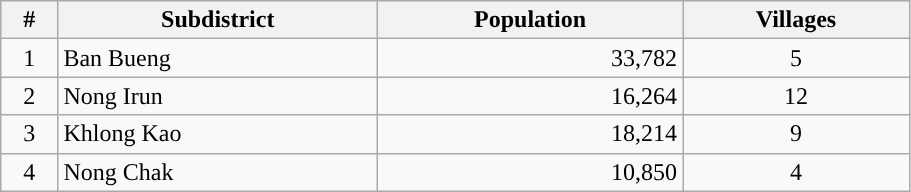<table class="wikitable" style="width:48%; display:inline-table;">
<tr>
<th>#</th>
<th>Subdistrict</th>
<th>Population</th>
<th>Villages</th>
</tr>
<tr>
<td style="text-align:center;">1</td>
<td>Ban Bueng</td>
<td style="text-align:right;">33,782</td>
<td style="text-align:center;">5</td>
</tr>
<tr>
<td style="text-align:center;">2</td>
<td>Nong Irun</td>
<td style="text-align:right;">16,264</td>
<td style="text-align:center;">12</td>
</tr>
<tr>
<td style="text-align:center;">3</td>
<td>Khlong Kao</td>
<td style="text-align:right;">18,214</td>
<td style="text-align:center;">9</td>
</tr>
<tr>
<td style="text-align:center;">4</td>
<td>Nong Chak</td>
<td style="text-align:right;">10,850</td>
<td style="text-align:center;">4</td>
</tr>
</table>
